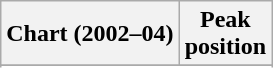<table class="wikitable sortable plainrowheaders" style="text-align:center">
<tr>
<th scope="col">Chart (2002–04)</th>
<th scope="col">Peak<br> position</th>
</tr>
<tr>
</tr>
<tr>
</tr>
<tr>
</tr>
<tr>
</tr>
<tr>
</tr>
</table>
